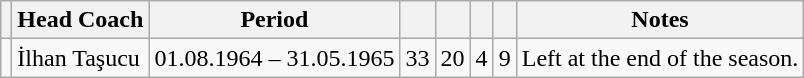<table class="wikitable" style="text-align: left;">
<tr>
<th></th>
<th>Head Coach</th>
<th>Period</th>
<th></th>
<th></th>
<th></th>
<th></th>
<th>Notes</th>
</tr>
<tr>
<td></td>
<td>İlhan Taşucu</td>
<td>01.08.1964 – 31.05.1965</td>
<td align="center">33</td>
<td align="center">20</td>
<td align="center">4</td>
<td align="center">9</td>
<td>Left at the end of the season.</td>
</tr>
</table>
